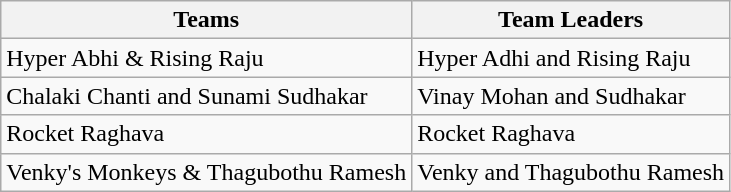<table class="wikitable">
<tr>
<th>Teams</th>
<th>Team Leaders</th>
</tr>
<tr>
<td>Hyper Abhi & Rising Raju</td>
<td>Hyper Adhi and Rising Raju</td>
</tr>
<tr>
<td>Chalaki Chanti and Sunami Sudhakar</td>
<td>Vinay Mohan and Sudhakar</td>
</tr>
<tr>
<td>Rocket Raghava</td>
<td>Rocket Raghava</td>
</tr>
<tr>
<td>Venky's Monkeys & Thagubothu Ramesh</td>
<td>Venky and Thagubothu Ramesh</td>
</tr>
</table>
